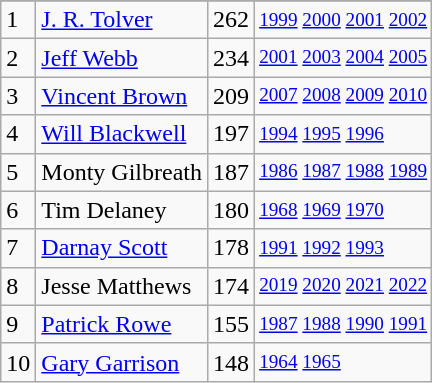<table class="wikitable">
<tr>
</tr>
<tr>
<td>1</td>
<td><a href='#'>J. R. Tolver</a></td>
<td>262</td>
<td style="font-size:80%;"><a href='#'>1999</a> <a href='#'>2000</a> <a href='#'>2001</a> <a href='#'>2002</a></td>
</tr>
<tr>
<td>2</td>
<td><a href='#'>Jeff Webb</a></td>
<td>234</td>
<td style="font-size:80%;"><a href='#'>2001</a> <a href='#'>2003</a> <a href='#'>2004</a> <a href='#'>2005</a></td>
</tr>
<tr>
<td>3</td>
<td><a href='#'>Vincent Brown</a></td>
<td>209</td>
<td style="font-size:80%;"><a href='#'>2007</a> <a href='#'>2008</a> <a href='#'>2009</a> <a href='#'>2010</a></td>
</tr>
<tr>
<td>4</td>
<td><a href='#'>Will Blackwell</a></td>
<td>197</td>
<td style="font-size:80%;"><a href='#'>1994</a> <a href='#'>1995</a> <a href='#'>1996</a></td>
</tr>
<tr>
<td>5</td>
<td>Monty Gilbreath</td>
<td>187</td>
<td style="font-size:80%;"><a href='#'>1986</a> <a href='#'>1987</a> <a href='#'>1988</a> <a href='#'>1989</a></td>
</tr>
<tr>
<td>6</td>
<td>Tim Delaney</td>
<td>180</td>
<td style="font-size:80%;"><a href='#'>1968</a> <a href='#'>1969</a> <a href='#'>1970</a></td>
</tr>
<tr>
<td>7</td>
<td><a href='#'>Darnay Scott</a></td>
<td>178</td>
<td style="font-size:80%;"><a href='#'>1991</a> <a href='#'>1992</a> <a href='#'>1993</a></td>
</tr>
<tr>
<td>8</td>
<td>Jesse Matthews</td>
<td>174</td>
<td style="font-size:80%;"><a href='#'>2019</a> <a href='#'>2020</a> <a href='#'>2021</a> <a href='#'>2022</a></td>
</tr>
<tr>
<td>9</td>
<td><a href='#'>Patrick Rowe</a></td>
<td>155</td>
<td style="font-size:80%;"><a href='#'>1987</a> <a href='#'>1988</a> <a href='#'>1990</a> <a href='#'>1991</a></td>
</tr>
<tr>
<td>10</td>
<td><a href='#'>Gary Garrison</a></td>
<td>148</td>
<td style="font-size:80%;"><a href='#'>1964</a> <a href='#'>1965</a></td>
</tr>
</table>
